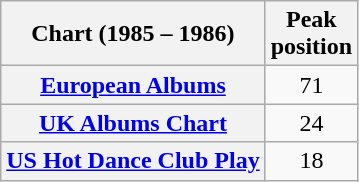<table class="wikitable sortable plainrowheaders">
<tr>
<th>Chart (1985 – 1986)</th>
<th>Peak<br>position</th>
</tr>
<tr>
<th scope="row"><a href='#'>European Albums</a></th>
<td align="center">71</td>
</tr>
<tr>
<th scope="row"><a href='#'>UK Albums Chart</a></th>
<td align="center">24</td>
</tr>
<tr>
<th scope="row"><a href='#'> US Hot Dance Club Play</a></th>
<td align="center">18</td>
</tr>
</table>
